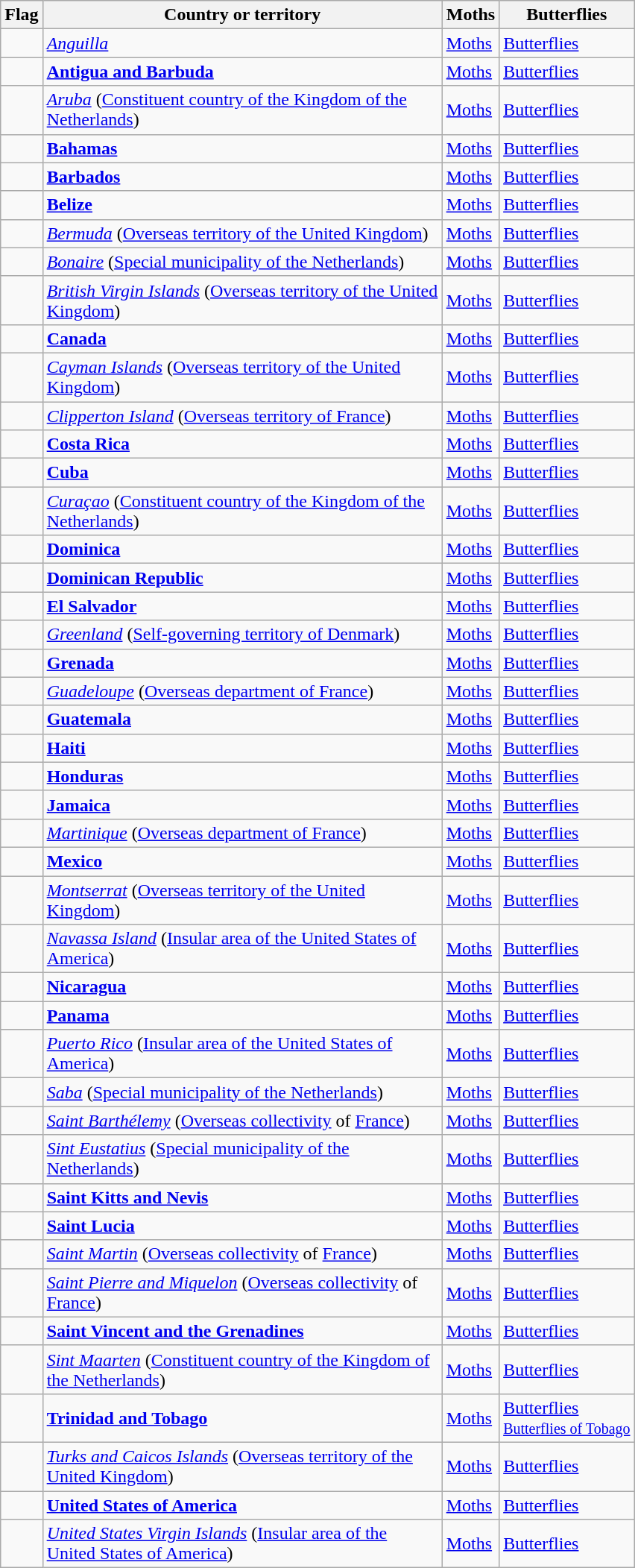<table class="wikitable">
<tr>
<th>Flag</th>
<th width=350>Country or territory</th>
<th>Moths</th>
<th>Butterflies</th>
</tr>
<tr>
<td></td>
<td><em><a href='#'>Anguilla</a></em></td>
<td><a href='#'>Moths</a></td>
<td><a href='#'>Butterflies</a></td>
</tr>
<tr>
<td></td>
<td><strong><a href='#'>Antigua and Barbuda</a></strong></td>
<td><a href='#'>Moths</a></td>
<td><a href='#'>Butterflies</a></td>
</tr>
<tr>
<td></td>
<td><em><a href='#'>Aruba</a></em> (<a href='#'>Constituent country of the Kingdom of the Netherlands</a>)</td>
<td><a href='#'>Moths</a></td>
<td><a href='#'>Butterflies</a></td>
</tr>
<tr>
<td></td>
<td><strong><a href='#'>Bahamas</a></strong></td>
<td><a href='#'>Moths</a></td>
<td><a href='#'>Butterflies</a></td>
</tr>
<tr>
<td></td>
<td><strong><a href='#'>Barbados</a></strong></td>
<td><a href='#'>Moths</a></td>
<td><a href='#'>Butterflies</a></td>
</tr>
<tr>
<td></td>
<td><strong><a href='#'>Belize</a></strong></td>
<td><a href='#'>Moths</a></td>
<td><a href='#'>Butterflies</a></td>
</tr>
<tr>
<td></td>
<td><em><a href='#'>Bermuda</a></em> (<a href='#'>Overseas territory of the United Kingdom</a>)</td>
<td><a href='#'>Moths</a></td>
<td><a href='#'>Butterflies</a></td>
</tr>
<tr>
<td></td>
<td><em><a href='#'>Bonaire</a></em> (<a href='#'>Special municipality of the Netherlands</a>)</td>
<td><a href='#'>Moths</a></td>
<td><a href='#'>Butterflies</a></td>
</tr>
<tr>
<td></td>
<td><em><a href='#'>British Virgin Islands</a></em> (<a href='#'>Overseas territory of the United Kingdom</a>)</td>
<td><a href='#'>Moths</a></td>
<td><a href='#'>Butterflies</a></td>
</tr>
<tr>
<td></td>
<td><strong><a href='#'>Canada</a></strong></td>
<td><a href='#'>Moths</a></td>
<td><a href='#'>Butterflies</a></td>
</tr>
<tr>
<td></td>
<td><em><a href='#'>Cayman Islands</a></em> (<a href='#'>Overseas territory of the United Kingdom</a>)</td>
<td><a href='#'>Moths</a></td>
<td><a href='#'>Butterflies</a></td>
</tr>
<tr>
<td></td>
<td><em><a href='#'>Clipperton Island</a></em> (<a href='#'>Overseas territory of France</a>)</td>
<td><a href='#'>Moths</a></td>
<td><a href='#'>Butterflies</a></td>
</tr>
<tr>
<td></td>
<td><strong><a href='#'>Costa Rica</a></strong></td>
<td><a href='#'>Moths</a></td>
<td><a href='#'>Butterflies</a></td>
</tr>
<tr>
<td></td>
<td><strong><a href='#'>Cuba</a></strong></td>
<td><a href='#'>Moths</a></td>
<td><a href='#'>Butterflies</a></td>
</tr>
<tr>
<td></td>
<td><em><a href='#'>Curaçao</a></em> (<a href='#'>Constituent country of the Kingdom of the Netherlands</a>)</td>
<td><a href='#'>Moths</a></td>
<td><a href='#'>Butterflies</a></td>
</tr>
<tr>
<td></td>
<td><strong><a href='#'>Dominica</a></strong></td>
<td><a href='#'>Moths</a></td>
<td><a href='#'>Butterflies</a></td>
</tr>
<tr>
<td></td>
<td><strong><a href='#'>Dominican Republic</a></strong></td>
<td><a href='#'>Moths</a></td>
<td><a href='#'>Butterflies</a></td>
</tr>
<tr>
<td></td>
<td><strong><a href='#'>El Salvador</a></strong></td>
<td><a href='#'>Moths</a></td>
<td><a href='#'>Butterflies</a></td>
</tr>
<tr>
<td></td>
<td><em><a href='#'>Greenland</a></em> (<a href='#'>Self-governing territory of Denmark</a>)</td>
<td><a href='#'>Moths</a></td>
<td><a href='#'>Butterflies</a></td>
</tr>
<tr>
<td></td>
<td><strong><a href='#'>Grenada</a></strong></td>
<td><a href='#'>Moths</a></td>
<td><a href='#'>Butterflies</a></td>
</tr>
<tr>
<td></td>
<td><em><a href='#'>Guadeloupe</a></em> (<a href='#'>Overseas department of France</a>)</td>
<td><a href='#'>Moths</a></td>
<td><a href='#'>Butterflies</a></td>
</tr>
<tr>
<td></td>
<td><strong><a href='#'>Guatemala</a></strong></td>
<td><a href='#'>Moths</a></td>
<td><a href='#'>Butterflies</a></td>
</tr>
<tr>
<td></td>
<td><strong><a href='#'>Haiti</a></strong></td>
<td><a href='#'>Moths</a></td>
<td><a href='#'>Butterflies</a></td>
</tr>
<tr>
<td></td>
<td><strong><a href='#'>Honduras</a></strong></td>
<td><a href='#'>Moths</a></td>
<td><a href='#'>Butterflies</a></td>
</tr>
<tr>
<td></td>
<td><strong><a href='#'>Jamaica</a></strong></td>
<td><a href='#'>Moths</a></td>
<td><a href='#'>Butterflies</a></td>
</tr>
<tr>
<td></td>
<td><em><a href='#'>Martinique</a></em> (<a href='#'>Overseas department of France</a>)</td>
<td><a href='#'>Moths</a></td>
<td><a href='#'>Butterflies</a></td>
</tr>
<tr>
<td></td>
<td><strong><a href='#'>Mexico</a></strong></td>
<td><a href='#'>Moths</a></td>
<td><a href='#'>Butterflies</a></td>
</tr>
<tr>
<td></td>
<td><em><a href='#'>Montserrat</a></em> (<a href='#'>Overseas territory of the United Kingdom</a>)</td>
<td><a href='#'>Moths</a></td>
<td><a href='#'>Butterflies</a></td>
</tr>
<tr>
<td></td>
<td><em><a href='#'>Navassa Island</a></em> (<a href='#'>Insular area of the United States of America</a>)</td>
<td><a href='#'>Moths</a></td>
<td><a href='#'>Butterflies</a></td>
</tr>
<tr>
<td></td>
<td><strong><a href='#'>Nicaragua</a></strong></td>
<td><a href='#'>Moths</a></td>
<td><a href='#'>Butterflies</a></td>
</tr>
<tr>
<td></td>
<td><strong><a href='#'>Panama</a></strong></td>
<td><a href='#'>Moths</a></td>
<td><a href='#'>Butterflies</a></td>
</tr>
<tr>
<td></td>
<td><em><a href='#'>Puerto Rico</a></em> (<a href='#'>Insular area of the United States of America</a>)</td>
<td><a href='#'>Moths</a></td>
<td><a href='#'>Butterflies</a></td>
</tr>
<tr>
<td></td>
<td><em><a href='#'>Saba</a></em> (<a href='#'>Special municipality of the Netherlands</a>)</td>
<td><a href='#'>Moths</a></td>
<td><a href='#'>Butterflies</a></td>
</tr>
<tr>
<td></td>
<td><em><a href='#'>Saint Barthélemy</a></em> (<a href='#'>Overseas collectivity</a> of <a href='#'>France</a>)</td>
<td><a href='#'>Moths</a></td>
<td><a href='#'>Butterflies</a></td>
</tr>
<tr>
<td></td>
<td><em><a href='#'>Sint Eustatius</a></em> (<a href='#'>Special municipality of the Netherlands</a>)</td>
<td><a href='#'>Moths</a></td>
<td><a href='#'>Butterflies</a></td>
</tr>
<tr>
<td></td>
<td><strong><a href='#'>Saint Kitts and Nevis</a></strong></td>
<td><a href='#'>Moths</a></td>
<td><a href='#'>Butterflies</a></td>
</tr>
<tr>
<td></td>
<td><strong><a href='#'>Saint Lucia</a></strong></td>
<td><a href='#'>Moths</a></td>
<td><a href='#'>Butterflies</a></td>
</tr>
<tr>
<td></td>
<td><em><a href='#'>Saint Martin</a></em> (<a href='#'>Overseas collectivity</a> of <a href='#'>France</a>)</td>
<td><a href='#'>Moths</a></td>
<td><a href='#'>Butterflies</a></td>
</tr>
<tr>
<td></td>
<td><em><a href='#'>Saint Pierre and Miquelon</a></em> (<a href='#'>Overseas collectivity</a> of <a href='#'>France</a>)</td>
<td><a href='#'>Moths</a></td>
<td><a href='#'>Butterflies</a></td>
</tr>
<tr>
<td></td>
<td><strong><a href='#'>Saint Vincent and the Grenadines</a></strong></td>
<td><a href='#'>Moths</a></td>
<td><a href='#'>Butterflies</a></td>
</tr>
<tr>
<td></td>
<td><em><a href='#'>Sint Maarten</a></em> (<a href='#'>Constituent country of the Kingdom of the Netherlands</a>)</td>
<td><a href='#'>Moths</a></td>
<td><a href='#'>Butterflies</a></td>
</tr>
<tr>
<td></td>
<td><strong><a href='#'>Trinidad and Tobago</a></strong></td>
<td><a href='#'>Moths</a></td>
<td><a href='#'>Butterflies</a><br><small><a href='#'>Butterflies of Tobago</a></small></td>
</tr>
<tr>
<td></td>
<td><em><a href='#'>Turks and Caicos Islands</a></em> (<a href='#'>Overseas territory of the United Kingdom</a>)</td>
<td><a href='#'>Moths</a></td>
<td><a href='#'>Butterflies</a></td>
</tr>
<tr>
<td></td>
<td><strong><a href='#'>United States of America</a></strong></td>
<td><a href='#'>Moths</a></td>
<td><a href='#'>Butterflies</a></td>
</tr>
<tr>
<td></td>
<td><em><a href='#'>United States Virgin Islands</a></em> (<a href='#'>Insular area of the United States of America</a>)</td>
<td><a href='#'>Moths</a></td>
<td><a href='#'>Butterflies</a></td>
</tr>
</table>
